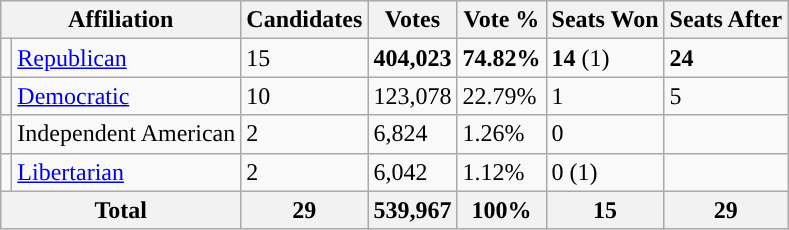<table class="wikitable">
<tr>
<th colspan="2">Affiliation</th>
<th>Candidates</th>
<th>Votes</th>
<th>Vote %</th>
<th>Seats Won</th>
<th>Seats After</th>
</tr>
<tr>
<td style="background-color:"></td>
<td><a href='#'>Republican</a></td>
<td>15</td>
<td><strong>404,023</strong></td>
<td><strong>74.82%</strong></td>
<td><strong>14</strong> (1)</td>
<td><strong>24</strong></td>
</tr>
<tr>
<td style="background-color:"></td>
<td><a href='#'>Democratic</a></td>
<td>10</td>
<td>123,078</td>
<td>22.79%</td>
<td>1</td>
<td>5</td>
</tr>
<tr>
<td style="background-color:"></td>
<td>Independent American</td>
<td>2</td>
<td>6,824</td>
<td>1.26%</td>
<td>0</td>
<td></td>
</tr>
<tr>
<td style="background-color:"></td>
<td><a href='#'>Libertarian</a></td>
<td>2</td>
<td>6,042</td>
<td>1.12%</td>
<td>0 (1)</td>
<td></td>
</tr>
<tr>
<th colspan="2">Total</th>
<th>29</th>
<th>539,967</th>
<th>100%</th>
<th>15</th>
<th>29</th>
</tr>
</table>
